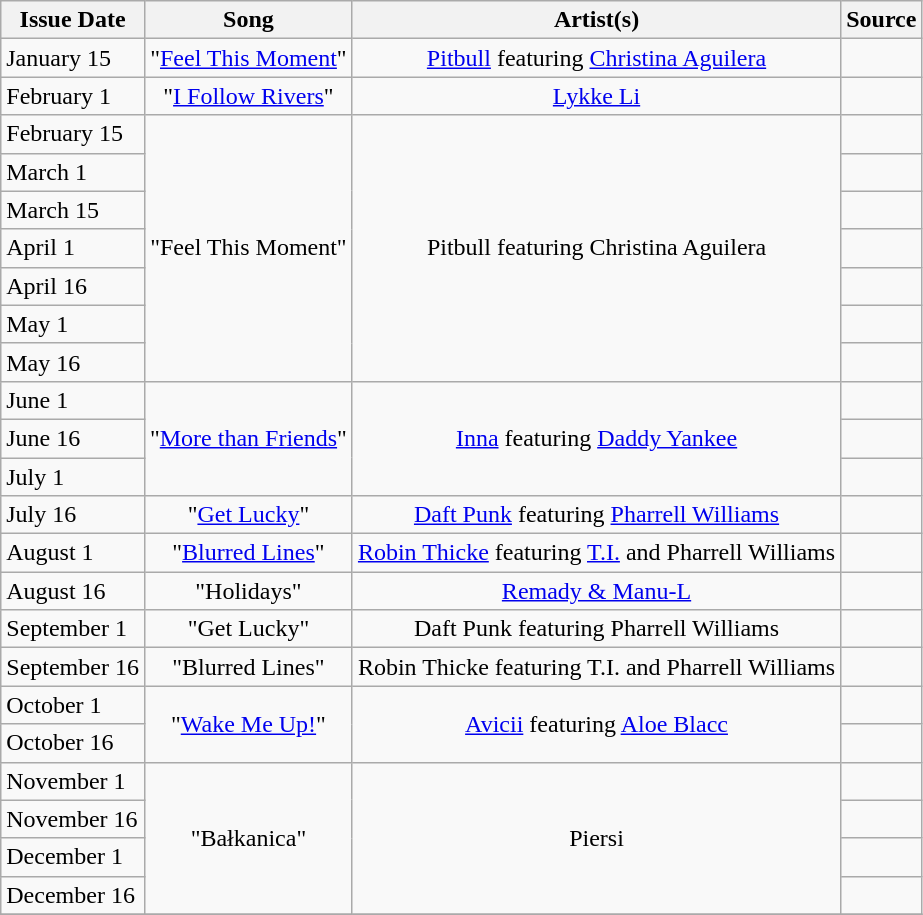<table class="wikitable" style="text-align:center;">
<tr>
<th>Issue Date</th>
<th>Song</th>
<th>Artist(s)</th>
<th>Source</th>
</tr>
<tr>
<td style="text-align:left;">January 15</td>
<td>"<a href='#'>Feel This Moment</a>"</td>
<td><a href='#'>Pitbull</a> featuring <a href='#'>Christina Aguilera</a></td>
<td></td>
</tr>
<tr>
<td style="text-align:left;">February 1</td>
<td>"<a href='#'>I Follow Rivers</a>"</td>
<td><a href='#'>Lykke Li</a></td>
<td></td>
</tr>
<tr>
<td style="text-align:left;">February 15</td>
<td rowspan=7>"Feel This Moment"</td>
<td rowspan=7>Pitbull featuring Christina Aguilera</td>
<td></td>
</tr>
<tr>
<td style="text-align:left;">March 1</td>
<td></td>
</tr>
<tr>
<td style="text-align:left;">March 15</td>
<td></td>
</tr>
<tr>
<td style="text-align:left;">April 1</td>
<td></td>
</tr>
<tr>
<td style="text-align:left;">April 16</td>
<td></td>
</tr>
<tr>
<td style="text-align:left;">May 1</td>
<td></td>
</tr>
<tr>
<td style="text-align:left;">May 16</td>
<td></td>
</tr>
<tr>
<td style="text-align:left;">June 1</td>
<td rowspan=3>"<a href='#'>More than Friends</a>"</td>
<td rowspan=3><a href='#'>Inna</a> featuring <a href='#'>Daddy Yankee</a></td>
<td></td>
</tr>
<tr>
<td style="text-align:left;">June 16</td>
<td></td>
</tr>
<tr>
<td style="text-align:left;">July 1</td>
<td></td>
</tr>
<tr>
<td style="text-align:left;">July 16</td>
<td>"<a href='#'>Get Lucky</a>"</td>
<td><a href='#'>Daft Punk</a> featuring <a href='#'>Pharrell Williams</a></td>
<td></td>
</tr>
<tr>
<td style="text-align:left;">August 1</td>
<td>"<a href='#'>Blurred Lines</a>"</td>
<td><a href='#'>Robin Thicke</a> featuring <a href='#'>T.I.</a> and Pharrell Williams</td>
<td></td>
</tr>
<tr>
<td style="text-align:left;">August 16</td>
<td>"Holidays"</td>
<td><a href='#'>Remady & Manu-L</a></td>
<td></td>
</tr>
<tr>
<td style="text-align:left;">September 1</td>
<td>"Get Lucky"</td>
<td>Daft Punk featuring Pharrell Williams</td>
<td></td>
</tr>
<tr>
<td style="text-align:left;">September 16</td>
<td>"Blurred Lines"</td>
<td>Robin Thicke featuring T.I. and Pharrell Williams</td>
<td></td>
</tr>
<tr>
<td style="text-align:left;">October 1</td>
<td rowspan=2>"<a href='#'>Wake Me Up!</a>"</td>
<td rowspan=2><a href='#'>Avicii</a> featuring <a href='#'>Aloe Blacc</a></td>
<td></td>
</tr>
<tr>
<td style="text-align:left;">October 16</td>
<td></td>
</tr>
<tr>
<td style="text-align:left;">November 1</td>
<td rowspan=4>"Bałkanica"</td>
<td rowspan=4>Piersi</td>
<td></td>
</tr>
<tr>
<td style="text-align:left;">November 16</td>
<td></td>
</tr>
<tr>
<td style="text-align:left;">December 1</td>
<td></td>
</tr>
<tr>
<td style="text-align:left;">December 16</td>
<td></td>
</tr>
<tr>
</tr>
</table>
